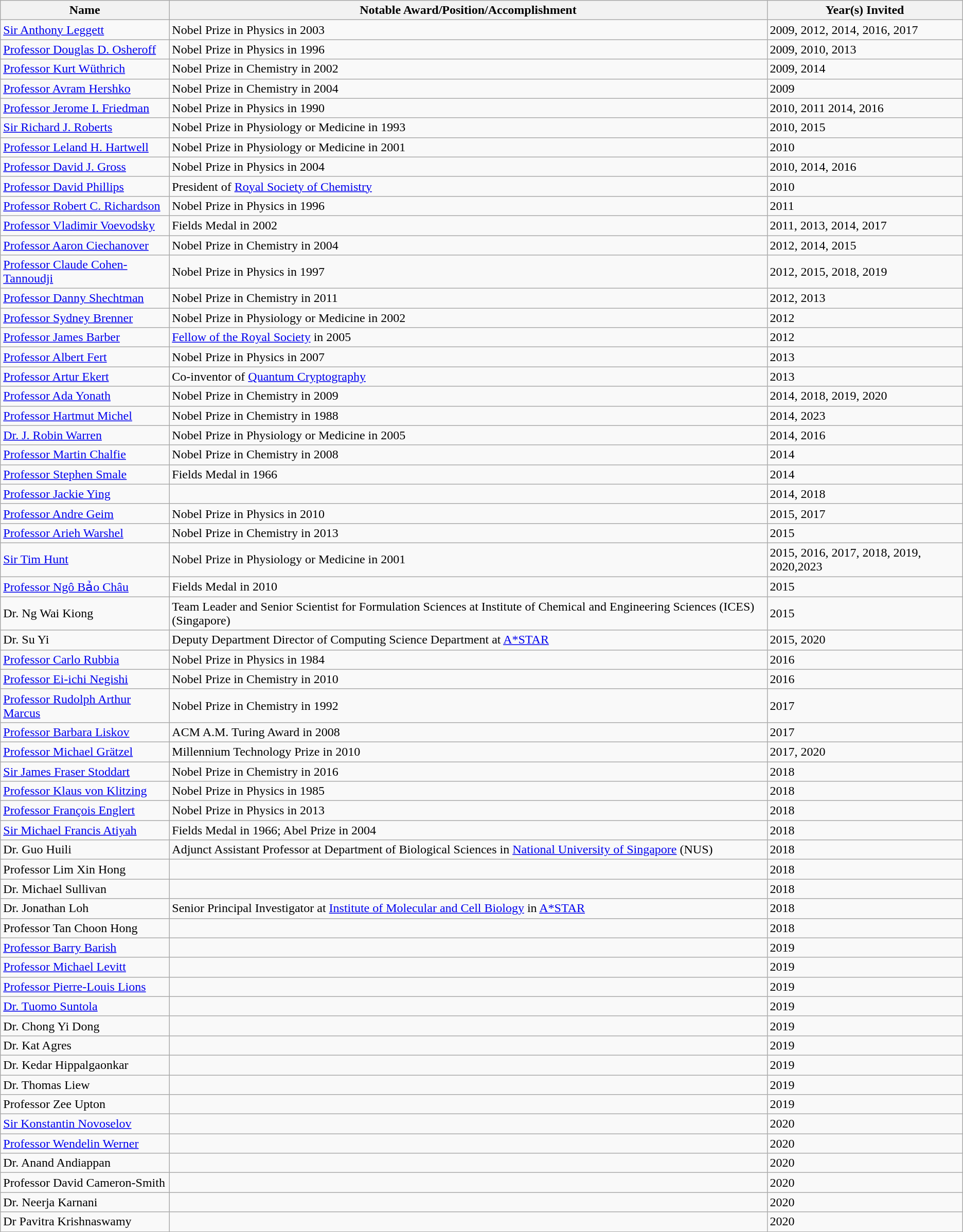<table class="wikitable sortable">
<tr>
<th>Name</th>
<th>Notable Award/Position/Accomplishment</th>
<th>Year(s) Invited</th>
</tr>
<tr>
<td><a href='#'>Sir Anthony Leggett</a></td>
<td>Nobel Prize in Physics in 2003</td>
<td>2009, 2012, 2014, 2016, 2017</td>
</tr>
<tr>
<td><a href='#'>Professor Douglas D. Osheroff</a></td>
<td>Nobel Prize in Physics in 1996</td>
<td>2009, 2010, 2013</td>
</tr>
<tr>
<td><a href='#'>Professor Kurt Wüthrich</a></td>
<td>Nobel Prize in Chemistry in 2002</td>
<td>2009, 2014</td>
</tr>
<tr>
<td><a href='#'>Professor Avram Hershko</a></td>
<td>Nobel Prize in Chemistry in 2004</td>
<td>2009</td>
</tr>
<tr>
<td><a href='#'>Professor Jerome I. Friedman</a></td>
<td>Nobel Prize in Physics in 1990</td>
<td>2010, 2011 2014, 2016</td>
</tr>
<tr>
<td><a href='#'>Sir Richard J. Roberts</a></td>
<td>Nobel Prize in Physiology or Medicine in 1993</td>
<td>2010, 2015</td>
</tr>
<tr>
<td><a href='#'>Professor Leland H. Hartwell</a></td>
<td>Nobel Prize in Physiology or Medicine in 2001</td>
<td>2010</td>
</tr>
<tr>
<td><a href='#'>Professor David J. Gross</a></td>
<td>Nobel Prize in Physics in 2004</td>
<td>2010, 2014, 2016</td>
</tr>
<tr>
<td><a href='#'>Professor David Phillips</a></td>
<td>President of <a href='#'>Royal Society of Chemistry</a></td>
<td>2010</td>
</tr>
<tr>
<td><a href='#'>Professor Robert C. Richardson</a></td>
<td>Nobel Prize in Physics in 1996</td>
<td>2011</td>
</tr>
<tr>
<td><a href='#'>Professor Vladimir Voevodsky</a></td>
<td>Fields Medal in 2002</td>
<td>2011, 2013, 2014, 2017</td>
</tr>
<tr>
<td><a href='#'>Professor Aaron Ciechanover</a></td>
<td>Nobel Prize in Chemistry in 2004</td>
<td>2012, 2014, 2015</td>
</tr>
<tr>
<td><a href='#'>Professor Claude Cohen-Tannoudji</a></td>
<td>Nobel Prize in Physics in 1997</td>
<td>2012, 2015, 2018, 2019</td>
</tr>
<tr>
<td><a href='#'>Professor Danny Shechtman</a></td>
<td>Nobel Prize in Chemistry in 2011</td>
<td>2012, 2013</td>
</tr>
<tr>
<td><a href='#'>Professor Sydney Brenner</a></td>
<td>Nobel Prize in Physiology or Medicine in 2002</td>
<td>2012</td>
</tr>
<tr>
<td><a href='#'>Professor James Barber</a></td>
<td><a href='#'>Fellow of the Royal Society</a> in 2005</td>
<td>2012</td>
</tr>
<tr>
<td><a href='#'>Professor Albert Fert</a></td>
<td>Nobel Prize in Physics in 2007</td>
<td>2013</td>
</tr>
<tr>
<td><a href='#'>Professor Artur Ekert</a></td>
<td>Co-inventor of <a href='#'>Quantum Cryptography</a></td>
<td>2013</td>
</tr>
<tr>
<td><a href='#'>Professor Ada Yonath</a></td>
<td>Nobel Prize in Chemistry in 2009</td>
<td>2014, 2018, 2019, 2020</td>
</tr>
<tr>
<td><a href='#'>Professor Hartmut Michel</a></td>
<td>Nobel Prize in Chemistry in 1988</td>
<td>2014, 2023</td>
</tr>
<tr>
<td><a href='#'>Dr. J. Robin Warren</a></td>
<td>Nobel Prize in Physiology or Medicine in 2005</td>
<td>2014, 2016</td>
</tr>
<tr>
<td><a href='#'>Professor Martin Chalfie</a></td>
<td>Nobel Prize in Chemistry in 2008</td>
<td>2014</td>
</tr>
<tr>
<td><a href='#'>Professor Stephen Smale</a></td>
<td>Fields Medal in 1966</td>
<td>2014</td>
</tr>
<tr>
<td><a href='#'>Professor Jackie Ying</a></td>
<td><br></td>
<td>2014, 2018</td>
</tr>
<tr>
<td><a href='#'>Professor Andre Geim</a></td>
<td>Nobel Prize in Physics in 2010</td>
<td>2015, 2017</td>
</tr>
<tr>
<td><a href='#'>Professor Arieh Warshel</a></td>
<td>Nobel Prize in Chemistry in 2013</td>
<td>2015</td>
</tr>
<tr>
<td><a href='#'>Sir Tim Hunt</a></td>
<td>Nobel Prize in Physiology or Medicine in 2001</td>
<td>2015, 2016, 2017, 2018, 2019, 2020,2023</td>
</tr>
<tr>
<td><a href='#'>Professor Ngô Bảo Châu</a></td>
<td>Fields Medal in 2010</td>
<td>2015</td>
</tr>
<tr>
<td>Dr. Ng Wai Kiong</td>
<td>Team Leader and Senior Scientist for Formulation Sciences at Institute of Chemical and Engineering Sciences (ICES) (Singapore)</td>
<td>2015</td>
</tr>
<tr>
<td>Dr. Su Yi</td>
<td>Deputy Department Director of Computing Science Department at <a href='#'>A*STAR</a></td>
<td>2015, 2020</td>
</tr>
<tr>
<td><a href='#'>Professor Carlo Rubbia</a></td>
<td>Nobel Prize in Physics in 1984</td>
<td>2016</td>
</tr>
<tr>
<td><a href='#'>Professor Ei-ichi Negishi</a></td>
<td>Nobel Prize in Chemistry in 2010</td>
<td>2016</td>
</tr>
<tr>
<td><a href='#'>Professor Rudolph Arthur Marcus</a></td>
<td>Nobel Prize in Chemistry in 1992</td>
<td>2017</td>
</tr>
<tr>
<td><a href='#'>Professor Barbara Liskov</a></td>
<td>ACM A.M. Turing Award in 2008</td>
<td>2017</td>
</tr>
<tr>
<td><a href='#'>Professor Michael Grätzel</a></td>
<td>Millennium Technology Prize in 2010</td>
<td>2017, 2020</td>
</tr>
<tr>
<td><a href='#'>Sir James Fraser Stoddart</a></td>
<td>Nobel Prize in Chemistry in 2016</td>
<td>2018</td>
</tr>
<tr>
<td><a href='#'>Professor Klaus von Klitzing</a></td>
<td>Nobel Prize in Physics in 1985</td>
<td>2018</td>
</tr>
<tr>
<td><a href='#'>Professor François Englert</a></td>
<td>Nobel Prize in Physics in 2013</td>
<td>2018</td>
</tr>
<tr>
<td><a href='#'>Sir Michael Francis Atiyah</a></td>
<td>Fields Medal in 1966; Abel Prize in 2004</td>
<td>2018</td>
</tr>
<tr>
<td>Dr. Guo Huili</td>
<td>Adjunct Assistant Professor at Department of Biological Sciences in <a href='#'>National University of Singapore</a> (NUS)</td>
<td>2018</td>
</tr>
<tr>
<td>Professor Lim Xin Hong</td>
<td><br></td>
<td>2018</td>
</tr>
<tr>
<td>Dr. Michael Sullivan</td>
<td><br></td>
<td>2018</td>
</tr>
<tr>
<td>Dr. Jonathan Loh</td>
<td>Senior Principal Investigator at <a href='#'>Institute of Molecular and Cell Biology</a> in <a href='#'>A*STAR</a></td>
<td>2018</td>
</tr>
<tr>
<td>Professor Tan Choon Hong</td>
<td><br></td>
<td>2018</td>
</tr>
<tr>
<td><a href='#'>Professor Barry Barish</a></td>
<td><br></td>
<td>2019</td>
</tr>
<tr>
<td><a href='#'>Professor Michael Levitt</a></td>
<td><br></td>
<td>2019</td>
</tr>
<tr>
<td><a href='#'>Professor Pierre-Louis Lions</a></td>
<td><br></td>
<td>2019</td>
</tr>
<tr>
<td><a href='#'>Dr. Tuomo Suntola</a></td>
<td><br></td>
<td>2019</td>
</tr>
<tr>
<td>Dr. Chong Yi Dong</td>
<td><br></td>
<td>2019</td>
</tr>
<tr>
<td>Dr. Kat Agres</td>
<td><br></td>
<td>2019</td>
</tr>
<tr>
<td>Dr. Kedar Hippalgaonkar</td>
<td><br></td>
<td>2019</td>
</tr>
<tr>
<td>Dr. Thomas Liew</td>
<td><br></td>
<td>2019</td>
</tr>
<tr>
<td>Professor Zee Upton</td>
<td><br></td>
<td>2019</td>
</tr>
<tr>
<td><a href='#'>Sir Konstantin Novoselov</a></td>
<td><br></td>
<td>2020</td>
</tr>
<tr>
<td><a href='#'>Professor Wendelin Werner</a></td>
<td><br></td>
<td>2020</td>
</tr>
<tr>
<td>Dr. Anand Andiappan</td>
<td><br></td>
<td>2020</td>
</tr>
<tr>
<td>Professor David Cameron-Smith</td>
<td><br></td>
<td>2020</td>
</tr>
<tr>
<td>Dr. Neerja Karnani</td>
<td><br></td>
<td>2020</td>
</tr>
<tr>
<td>Dr Pavitra Krishnaswamy</td>
<td><br></td>
<td>2020</td>
</tr>
<tr>
</tr>
</table>
